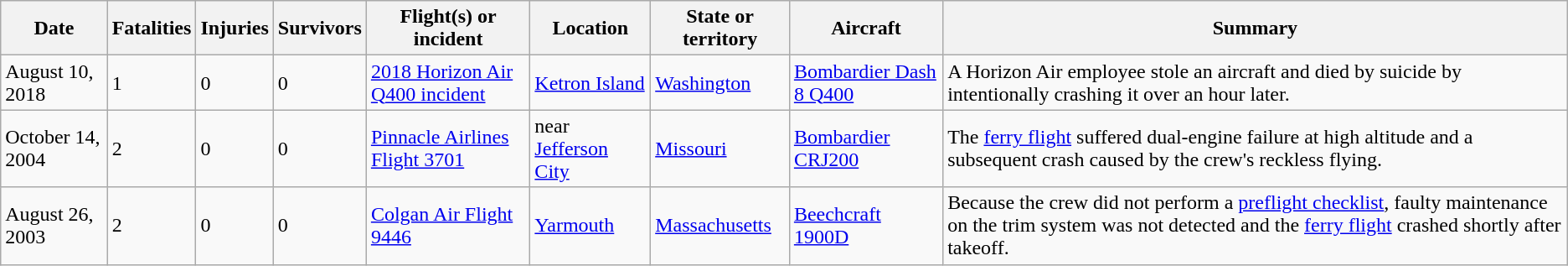<table class="wikitable sortable">
<tr>
<th>Date</th>
<th>Fatalities</th>
<th>Injuries</th>
<th>Survivors</th>
<th>Flight(s) or incident</th>
<th>Location</th>
<th>State or territory</th>
<th>Aircraft</th>
<th>Summary</th>
</tr>
<tr>
<td>August 10, 2018</td>
<td>1</td>
<td>0</td>
<td>0</td>
<td><a href='#'>2018 Horizon Air Q400 incident</a></td>
<td><a href='#'>Ketron Island</a></td>
<td><a href='#'>Washington</a></td>
<td><a href='#'>Bombardier Dash 8 Q400</a></td>
<td>A Horizon Air employee stole an aircraft and died by suicide by intentionally crashing it over an hour later.</td>
</tr>
<tr>
<td>October 14, 2004</td>
<td>2</td>
<td>0</td>
<td>0</td>
<td><a href='#'>Pinnacle Airlines Flight 3701</a></td>
<td>near <a href='#'>Jefferson City</a></td>
<td><a href='#'>Missouri</a></td>
<td><a href='#'>Bombardier CRJ200</a></td>
<td>The <a href='#'>ferry flight</a> suffered dual-engine failure at high altitude and a subsequent crash caused by the crew's reckless flying.</td>
</tr>
<tr>
<td>August 26, 2003</td>
<td>2</td>
<td>0</td>
<td>0</td>
<td><a href='#'>Colgan Air Flight 9446</a></td>
<td><a href='#'>Yarmouth</a></td>
<td><a href='#'>Massachusetts</a></td>
<td><a href='#'>Beechcraft 1900D</a></td>
<td>Because the crew did not perform a <a href='#'>preflight checklist</a>, faulty maintenance on the trim system was not detected and the <a href='#'>ferry flight</a> crashed shortly after takeoff.</td>
</tr>
</table>
